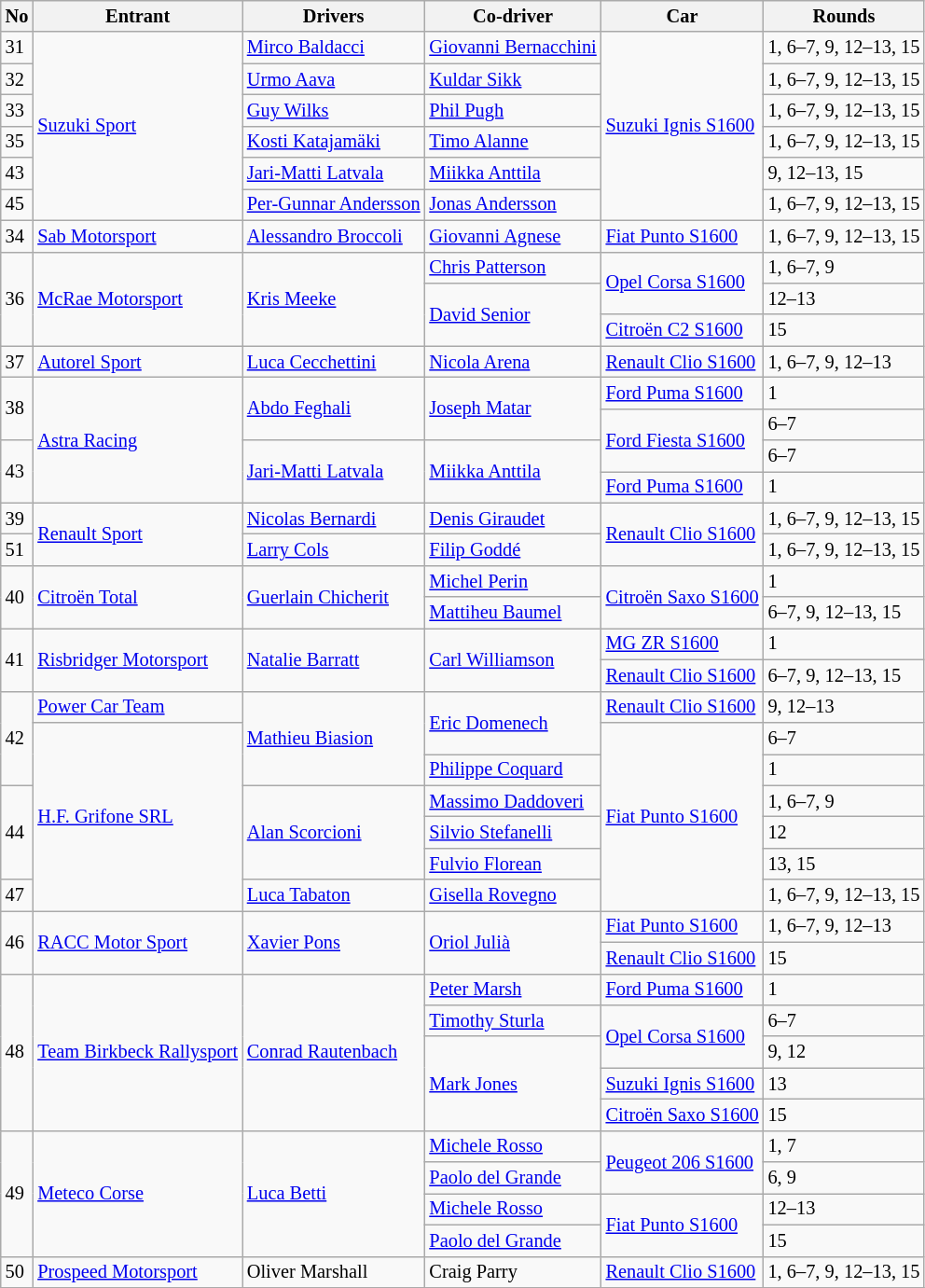<table class="wikitable" style="font-size: 85%">
<tr>
<th>No</th>
<th>Entrant</th>
<th>Drivers</th>
<th>Co-driver</th>
<th>Car</th>
<th>Rounds</th>
</tr>
<tr>
<td>31</td>
<td rowspan=6> <a href='#'>Suzuki Sport</a></td>
<td> <a href='#'>Mirco Baldacci</a></td>
<td> <a href='#'>Giovanni Bernacchini</a></td>
<td rowspan=6><a href='#'>Suzuki Ignis S1600</a></td>
<td>1, 6–7, 9, 12–13, 15</td>
</tr>
<tr>
<td>32</td>
<td> <a href='#'>Urmo Aava</a></td>
<td> <a href='#'>Kuldar Sikk</a></td>
<td>1, 6–7, 9, 12–13, 15</td>
</tr>
<tr>
<td>33</td>
<td> <a href='#'>Guy Wilks</a></td>
<td> <a href='#'>Phil Pugh</a></td>
<td>1, 6–7, 9, 12–13, 15</td>
</tr>
<tr>
<td>35</td>
<td> <a href='#'>Kosti Katajamäki</a></td>
<td> <a href='#'>Timo Alanne</a></td>
<td>1, 6–7, 9, 12–13, 15</td>
</tr>
<tr>
<td>43</td>
<td> <a href='#'>Jari-Matti Latvala</a></td>
<td> <a href='#'>Miikka Anttila</a></td>
<td>9, 12–13, 15</td>
</tr>
<tr>
<td>45</td>
<td> <a href='#'>Per-Gunnar Andersson</a></td>
<td> <a href='#'>Jonas Andersson</a></td>
<td>1, 6–7, 9, 12–13, 15</td>
</tr>
<tr>
<td>34</td>
<td> <a href='#'>Sab Motorsport</a></td>
<td> <a href='#'>Alessandro Broccoli</a></td>
<td> <a href='#'>Giovanni Agnese</a></td>
<td><a href='#'>Fiat Punto S1600</a></td>
<td>1, 6–7, 9, 12–13, 15</td>
</tr>
<tr>
<td rowspan=3>36</td>
<td rowspan=3> <a href='#'>McRae Motorsport</a></td>
<td rowspan=3> <a href='#'>Kris Meeke</a></td>
<td> <a href='#'>Chris Patterson</a></td>
<td rowspan=2><a href='#'>Opel Corsa S1600</a></td>
<td>1, 6–7, 9</td>
</tr>
<tr>
<td rowspan=2> <a href='#'>David Senior</a></td>
<td>12–13</td>
</tr>
<tr>
<td><a href='#'>Citroën C2 S1600</a></td>
<td>15</td>
</tr>
<tr>
<td>37</td>
<td> <a href='#'>Autorel Sport</a></td>
<td> <a href='#'>Luca Cecchettini</a></td>
<td> <a href='#'>Nicola Arena</a></td>
<td><a href='#'>Renault Clio S1600</a></td>
<td>1, 6–7, 9, 12–13</td>
</tr>
<tr>
<td rowspan=2>38</td>
<td rowspan=4> <a href='#'>Astra Racing</a></td>
<td rowspan=2> <a href='#'>Abdo Feghali</a></td>
<td rowspan=2> <a href='#'>Joseph Matar</a></td>
<td><a href='#'>Ford Puma S1600</a></td>
<td>1</td>
</tr>
<tr>
<td rowspan=2><a href='#'>Ford Fiesta S1600</a></td>
<td>6–7</td>
</tr>
<tr>
<td rowspan=2>43</td>
<td rowspan=2> <a href='#'>Jari-Matti Latvala</a></td>
<td rowspan=2> <a href='#'>Miikka Anttila</a></td>
<td>6–7</td>
</tr>
<tr>
<td><a href='#'>Ford Puma S1600</a></td>
<td>1</td>
</tr>
<tr>
<td>39</td>
<td rowspan=2> <a href='#'>Renault Sport</a></td>
<td> <a href='#'>Nicolas Bernardi</a></td>
<td> <a href='#'>Denis Giraudet</a></td>
<td rowspan=2><a href='#'>Renault Clio S1600</a></td>
<td>1, 6–7, 9, 12–13, 15</td>
</tr>
<tr>
<td>51</td>
<td> <a href='#'>Larry Cols</a></td>
<td> <a href='#'>Filip Goddé</a></td>
<td>1, 6–7, 9, 12–13, 15</td>
</tr>
<tr>
<td rowspan=2>40</td>
<td rowspan=2> <a href='#'>Citroën Total</a></td>
<td rowspan=2> <a href='#'>Guerlain Chicherit</a></td>
<td> <a href='#'>Michel Perin</a></td>
<td rowspan=2><a href='#'>Citroën Saxo S1600</a></td>
<td>1</td>
</tr>
<tr>
<td> <a href='#'>Mattiheu Baumel</a></td>
<td>6–7, 9, 12–13, 15</td>
</tr>
<tr>
<td rowspan=2>41</td>
<td rowspan=2> <a href='#'>Risbridger Motorsport</a></td>
<td rowspan=2> <a href='#'>Natalie Barratt</a></td>
<td rowspan=2> <a href='#'>Carl Williamson</a></td>
<td><a href='#'>MG ZR S1600</a></td>
<td>1</td>
</tr>
<tr>
<td><a href='#'>Renault Clio S1600</a></td>
<td>6–7, 9, 12–13, 15</td>
</tr>
<tr>
<td rowspan=3>42</td>
<td> <a href='#'>Power Car Team</a></td>
<td rowspan=3> <a href='#'>Mathieu Biasion</a></td>
<td rowspan=2> <a href='#'>Eric Domenech</a></td>
<td><a href='#'>Renault Clio S1600</a></td>
<td>9, 12–13</td>
</tr>
<tr>
<td rowspan=6> <a href='#'>H.F. Grifone SRL</a></td>
<td rowspan=6><a href='#'>Fiat Punto S1600</a></td>
<td>6–7</td>
</tr>
<tr>
<td> <a href='#'>Philippe Coquard</a></td>
<td>1</td>
</tr>
<tr>
<td rowspan=3>44</td>
<td rowspan=3> <a href='#'>Alan Scorcioni</a></td>
<td> <a href='#'>Massimo Daddoveri</a></td>
<td>1, 6–7, 9</td>
</tr>
<tr>
<td> <a href='#'>Silvio Stefanelli</a></td>
<td>12</td>
</tr>
<tr>
<td> <a href='#'>Fulvio Florean</a></td>
<td>13, 15</td>
</tr>
<tr>
<td>47</td>
<td> <a href='#'>Luca Tabaton</a></td>
<td> <a href='#'>Gisella Rovegno</a></td>
<td>1, 6–7, 9, 12–13, 15</td>
</tr>
<tr>
<td rowspan=2>46</td>
<td rowspan=2> <a href='#'>RACC Motor Sport</a></td>
<td rowspan=2> <a href='#'>Xavier Pons</a></td>
<td rowspan=2> <a href='#'>Oriol Julià</a></td>
<td><a href='#'>Fiat Punto S1600</a></td>
<td>1, 6–7, 9, 12–13</td>
</tr>
<tr>
<td><a href='#'>Renault Clio S1600</a></td>
<td>15</td>
</tr>
<tr>
<td rowspan=5>48</td>
<td rowspan=5> <a href='#'>Team Birkbeck Rallysport</a></td>
<td rowspan=5> <a href='#'>Conrad Rautenbach</a></td>
<td> <a href='#'>Peter Marsh</a></td>
<td><a href='#'>Ford Puma S1600</a></td>
<td>1</td>
</tr>
<tr>
<td> <a href='#'>Timothy Sturla</a></td>
<td rowspan=2><a href='#'>Opel Corsa S1600</a></td>
<td>6–7</td>
</tr>
<tr>
<td rowspan=3> <a href='#'>Mark Jones</a></td>
<td>9, 12</td>
</tr>
<tr>
<td><a href='#'>Suzuki Ignis S1600</a></td>
<td>13</td>
</tr>
<tr>
<td><a href='#'>Citroën Saxo S1600</a></td>
<td>15</td>
</tr>
<tr>
<td rowspan=4>49</td>
<td rowspan=4> <a href='#'>Meteco Corse</a></td>
<td rowspan=4> <a href='#'>Luca Betti</a></td>
<td> <a href='#'>Michele Rosso</a></td>
<td rowspan=2><a href='#'>Peugeot 206 S1600</a></td>
<td>1, 7</td>
</tr>
<tr>
<td> <a href='#'>Paolo del Grande</a></td>
<td>6, 9</td>
</tr>
<tr>
<td> <a href='#'>Michele Rosso</a></td>
<td rowspan=2><a href='#'>Fiat Punto S1600</a></td>
<td>12–13</td>
</tr>
<tr>
<td> <a href='#'>Paolo del Grande</a></td>
<td>15</td>
</tr>
<tr>
<td>50</td>
<td> <a href='#'>Prospeed Motorsport</a></td>
<td> Oliver Marshall</td>
<td> Craig Parry</td>
<td><a href='#'>Renault Clio S1600</a></td>
<td>1, 6–7, 9, 12–13, 15</td>
</tr>
<tr>
</tr>
</table>
